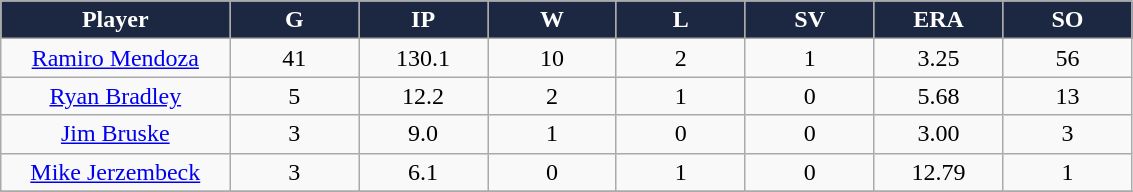<table class="wikitable sortable">
<tr>
<th style="background:#1c2841;color:white;" width="16%">Player</th>
<th style="background:#1c2841;color:white;" width="9%">G</th>
<th style="background:#1c2841;color:white;" width="9%">IP</th>
<th style="background:#1c2841;color:white;" width="9%">W</th>
<th style="background:#1c2841;color:white;" width="9%">L</th>
<th style="background:#1c2841;color:white;" width="9%">SV</th>
<th style="background:#1c2841;color:white;" width="9%">ERA</th>
<th style="background:#1c2841;color:white;" width="9%">SO</th>
</tr>
<tr align="center">
<td><a href='#'>Ramiro Mendoza</a></td>
<td>41</td>
<td>130.1</td>
<td>10</td>
<td>2</td>
<td>1</td>
<td>3.25</td>
<td>56</td>
</tr>
<tr align="center">
<td><a href='#'>Ryan Bradley</a></td>
<td>5</td>
<td>12.2</td>
<td>2</td>
<td>1</td>
<td>0</td>
<td>5.68</td>
<td>13</td>
</tr>
<tr align="center">
<td><a href='#'>Jim Bruske</a></td>
<td>3</td>
<td>9.0</td>
<td>1</td>
<td>0</td>
<td>0</td>
<td>3.00</td>
<td>3</td>
</tr>
<tr align="center">
<td><a href='#'>Mike Jerzembeck</a></td>
<td>3</td>
<td>6.1</td>
<td>0</td>
<td>1</td>
<td>0</td>
<td>12.79</td>
<td>1</td>
</tr>
<tr align="center">
</tr>
</table>
